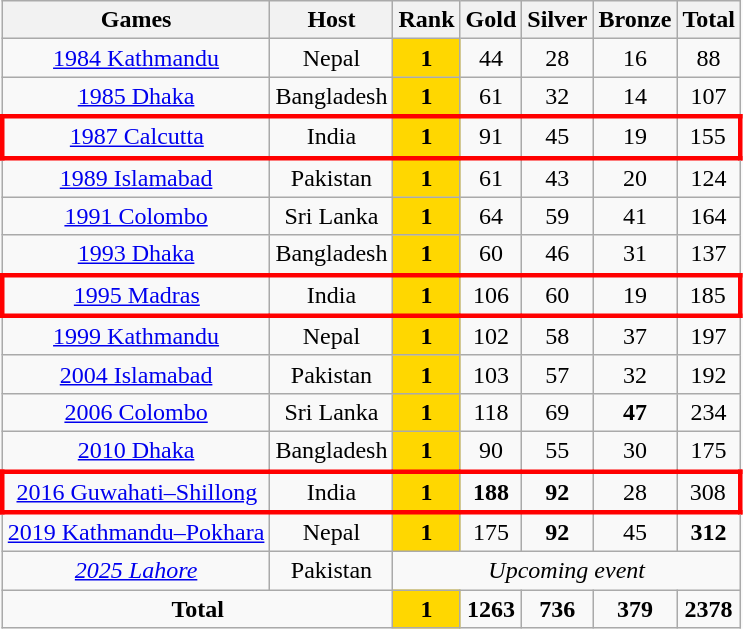<table class="wikitable" style="text-align:center;">
<tr>
<th>Games</th>
<th>Host</th>
<th>Rank</th>
<th> Gold</th>
<th> Silver</th>
<th> Bronze</th>
<th>Total</th>
</tr>
<tr>
<td><a href='#'>1984 Kathmandu</a></td>
<td> Nepal</td>
<td bgcolor=gold><strong>1</strong></td>
<td>44</td>
<td>28</td>
<td>16</td>
<td>88</td>
</tr>
<tr>
<td><a href='#'>1985 Dhaka</a></td>
<td> Bangladesh</td>
<td bgcolor=gold><strong>1</strong></td>
<td>61</td>
<td>32</td>
<td>14</td>
<td>107</td>
</tr>
<tr style="border: 3px solid red">
<td><a href='#'>1987 Calcutta</a></td>
<td> India</td>
<td bgcolor=gold><strong>1</strong></td>
<td>91</td>
<td>45</td>
<td>19</td>
<td>155</td>
</tr>
<tr>
<td><a href='#'>1989 Islamabad</a></td>
<td> Pakistan</td>
<td bgcolor=gold><strong>1</strong></td>
<td>61</td>
<td>43</td>
<td>20</td>
<td>124</td>
</tr>
<tr>
<td><a href='#'>1991 Colombo</a></td>
<td> Sri Lanka</td>
<td bgcolor=gold><strong>1</strong></td>
<td>64</td>
<td>59</td>
<td>41</td>
<td>164</td>
</tr>
<tr>
<td><a href='#'>1993 Dhaka</a></td>
<td> Bangladesh</td>
<td bgcolor=gold><strong>1</strong></td>
<td>60</td>
<td>46</td>
<td>31</td>
<td>137</td>
</tr>
<tr style="border: 3px solid red">
<td><a href='#'>1995 Madras</a></td>
<td> India</td>
<td bgcolor=gold><strong>1</strong></td>
<td>106</td>
<td>60</td>
<td>19</td>
<td>185</td>
</tr>
<tr>
<td><a href='#'>1999 Kathmandu</a></td>
<td> Nepal</td>
<td bgcolor=gold><strong>1</strong></td>
<td>102</td>
<td>58</td>
<td>37</td>
<td>197</td>
</tr>
<tr>
<td><a href='#'>2004 Islamabad</a></td>
<td> Pakistan</td>
<td bgcolor=gold><strong>1</strong></td>
<td>103</td>
<td>57</td>
<td>32</td>
<td>192</td>
</tr>
<tr>
<td><a href='#'>2006 Colombo</a></td>
<td> Sri Lanka</td>
<td bgcolor=gold><strong>1</strong></td>
<td>118</td>
<td>69</td>
<td><strong>47</strong></td>
<td>234</td>
</tr>
<tr>
<td><a href='#'>2010 Dhaka</a></td>
<td> Bangladesh</td>
<td bgcolor=gold><strong>1</strong></td>
<td>90</td>
<td>55</td>
<td>30</td>
<td>175</td>
</tr>
<tr style="border: 3px solid red">
<td><a href='#'>2016 Guwahati–Shillong</a></td>
<td> India</td>
<td bgcolor=gold><strong>1</strong></td>
<td><strong>188</strong></td>
<td><strong>92</strong></td>
<td>28</td>
<td>308</td>
</tr>
<tr>
<td><a href='#'>2019 Kathmandu–Pokhara</a></td>
<td> Nepal</td>
<td bgcolor=gold><strong>1</strong></td>
<td>175</td>
<td><strong>92</strong></td>
<td>45</td>
<td><strong>312</strong></td>
</tr>
<tr>
<td><em><a href='#'>2025 Lahore</a></em></td>
<td> Pakistan</td>
<td colspan="5"><em>Upcoming event</em></td>
</tr>
<tr>
<td colspan="2"><strong>Total</strong></td>
<td bgcolor=gold><strong>1</strong></td>
<td><strong>1263</strong></td>
<td><strong>736</strong></td>
<td><strong>379</strong></td>
<td><strong>2378</strong></td>
</tr>
</table>
